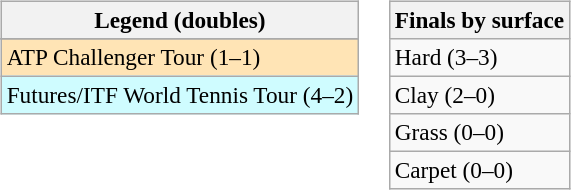<table>
<tr valign=top>
<td><br><table class=wikitable style=font-size:97%>
<tr>
<th>Legend (doubles)</th>
</tr>
<tr bgcolor=e5d1cb>
</tr>
<tr bgcolor=moccasin>
<td>ATP Challenger Tour (1–1)</td>
</tr>
<tr bgcolor=cffcff>
<td>Futures/ITF World Tennis Tour (4–2)</td>
</tr>
</table>
</td>
<td><br><table class=wikitable style=font-size:97%>
<tr>
<th>Finals by surface</th>
</tr>
<tr>
<td>Hard (3–3)</td>
</tr>
<tr>
<td>Clay (2–0)</td>
</tr>
<tr>
<td>Grass (0–0)</td>
</tr>
<tr>
<td>Carpet (0–0)</td>
</tr>
</table>
</td>
</tr>
</table>
